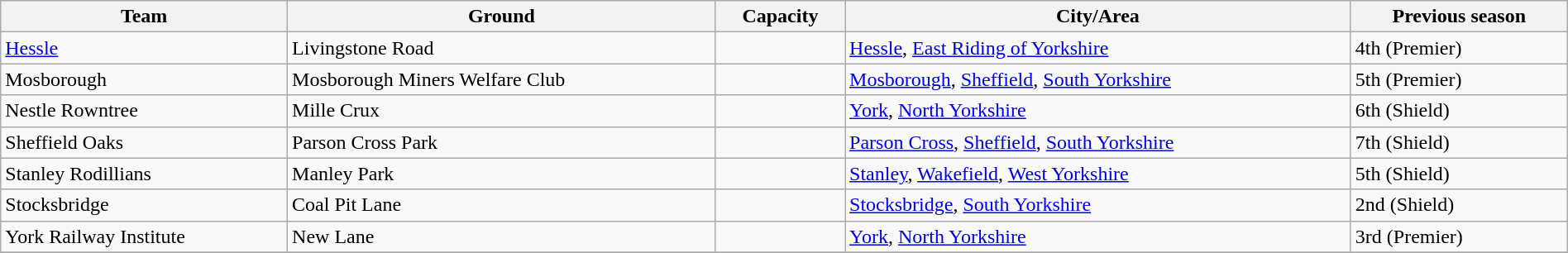<table class="wikitable sortable" width=100%>
<tr>
<th>Team</th>
<th>Ground</th>
<th>Capacity</th>
<th>City/Area</th>
<th>Previous season</th>
</tr>
<tr>
<td><a href='#'>Hessle</a></td>
<td>Livingstone Road</td>
<td></td>
<td><a href='#'>Hessle</a>, <a href='#'>East Riding of Yorkshire</a></td>
<td>4th (Premier)</td>
</tr>
<tr>
<td>Mosborough</td>
<td>Mosborough Miners Welfare Club</td>
<td></td>
<td><a href='#'>Mosborough</a>, <a href='#'>Sheffield</a>, <a href='#'>South Yorkshire</a></td>
<td>5th (Premier)</td>
</tr>
<tr>
<td>Nestle Rowntree</td>
<td>Mille Crux</td>
<td></td>
<td><a href='#'>York</a>, <a href='#'>North Yorkshire</a></td>
<td>6th (Shield)</td>
</tr>
<tr>
<td>Sheffield Oaks</td>
<td>Parson Cross Park</td>
<td></td>
<td><a href='#'>Parson Cross</a>, <a href='#'>Sheffield</a>, <a href='#'>South Yorkshire</a></td>
<td>7th (Shield)</td>
</tr>
<tr>
<td>Stanley Rodillians</td>
<td>Manley Park</td>
<td></td>
<td><a href='#'>Stanley</a>, <a href='#'>Wakefield</a>, <a href='#'>West Yorkshire</a></td>
<td>5th (Shield)</td>
</tr>
<tr>
<td>Stocksbridge</td>
<td>Coal Pit Lane</td>
<td></td>
<td><a href='#'>Stocksbridge</a>, <a href='#'>South Yorkshire</a></td>
<td>2nd (Shield)</td>
</tr>
<tr>
<td>York Railway Institute</td>
<td>New Lane</td>
<td></td>
<td><a href='#'>York</a>, <a href='#'>North Yorkshire</a></td>
<td>3rd (Premier)</td>
</tr>
<tr>
</tr>
</table>
